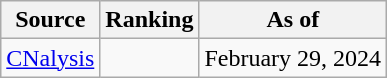<table class="wikitable" style="text-align:center">
<tr>
<th>Source</th>
<th>Ranking</th>
<th>As of</th>
</tr>
<tr>
<td align=left><a href='#'>CNalysis</a></td>
<td></td>
<td>February 29, 2024</td>
</tr>
</table>
